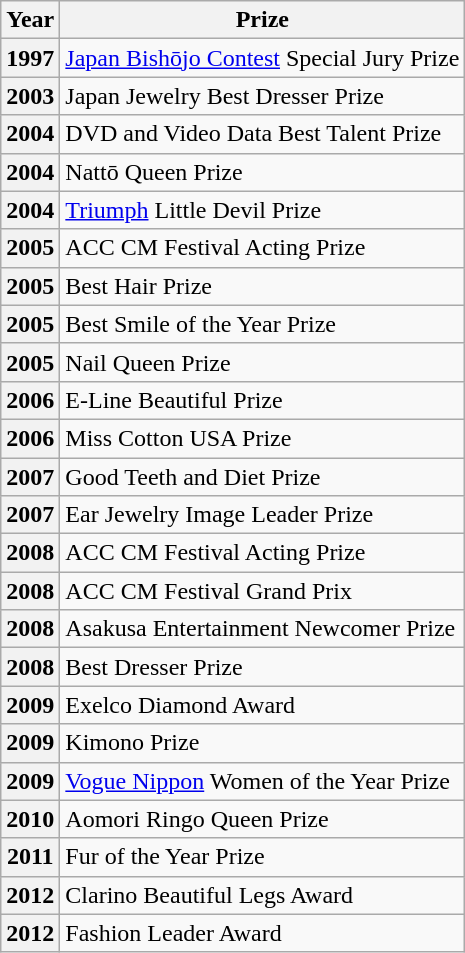<table class="wikitable plainrowheaders sortable" style="font-size:100%">
<tr>
<th scope="col">Year</th>
<th scope="col">Prize</th>
</tr>
<tr>
<th scope="row">1997</th>
<td><a href='#'>Japan Bishōjo Contest</a> Special Jury Prize</td>
</tr>
<tr>
<th scope="row">2003</th>
<td>Japan Jewelry Best Dresser Prize</td>
</tr>
<tr>
<th scope="row">2004</th>
<td>DVD and Video Data Best Talent Prize</td>
</tr>
<tr>
<th scope="row">2004</th>
<td>Nattō Queen Prize</td>
</tr>
<tr>
<th scope="row">2004</th>
<td><a href='#'>Triumph</a> Little Devil Prize</td>
</tr>
<tr>
<th scope="row">2005</th>
<td>ACC CM Festival Acting Prize</td>
</tr>
<tr>
<th scope="row">2005</th>
<td>Best Hair Prize</td>
</tr>
<tr>
<th scope="row">2005</th>
<td>Best Smile of the Year Prize</td>
</tr>
<tr>
<th scope="row">2005</th>
<td>Nail Queen Prize</td>
</tr>
<tr>
<th scope="row">2006</th>
<td>E-Line Beautiful Prize</td>
</tr>
<tr>
<th scope="row">2006</th>
<td>Miss Cotton USA Prize</td>
</tr>
<tr>
<th scope="row">2007</th>
<td>Good Teeth and Diet Prize</td>
</tr>
<tr>
<th scope="row">2007</th>
<td>Ear Jewelry Image Leader Prize</td>
</tr>
<tr>
<th scope="row">2008</th>
<td>ACC CM Festival Acting Prize</td>
</tr>
<tr>
<th scope="row">2008</th>
<td>ACC CM Festival Grand Prix</td>
</tr>
<tr>
<th scope="row">2008</th>
<td>Asakusa Entertainment Newcomer Prize</td>
</tr>
<tr>
<th scope="row">2008</th>
<td>Best Dresser Prize</td>
</tr>
<tr>
<th scope="row">2009</th>
<td>Exelco Diamond Award</td>
</tr>
<tr>
<th scope="row">2009</th>
<td>Kimono Prize</td>
</tr>
<tr>
<th scope="row">2009</th>
<td><a href='#'>Vogue Nippon</a> Women of the Year Prize</td>
</tr>
<tr>
<th scope="row">2010</th>
<td>Aomori Ringo Queen Prize</td>
</tr>
<tr>
<th scope="row">2011</th>
<td>Fur of the Year Prize</td>
</tr>
<tr>
<th scope="row">2012</th>
<td>Clarino Beautiful Legs Award</td>
</tr>
<tr>
<th scope="row">2012</th>
<td>Fashion Leader Award</td>
</tr>
</table>
